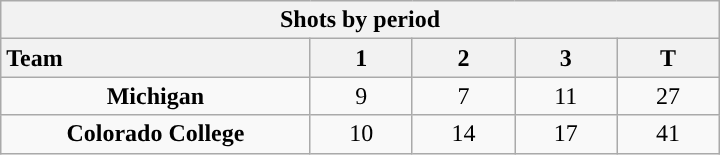<table class="wikitable" style="width:30em; text-align:right;">
<tr>
<th colspan=5>Shots by period</th>
</tr>
<tr>
<th style="width:10em; text-align:left;">Team</th>
<th style="width:3em;">1</th>
<th style="width:3em;">2</th>
<th style="width:3em;">3</th>
<th style="width:3em;">T</th>
</tr>
<tr>
<td align=center><strong>Michigan</strong></td>
<td align=center>9</td>
<td align=center>7</td>
<td align=center>11</td>
<td align=center>27</td>
</tr>
<tr>
<td align=center><strong>Colorado College</strong></td>
<td align=center>10</td>
<td align=center>14</td>
<td align=center>17</td>
<td align=center>41</td>
</tr>
</table>
